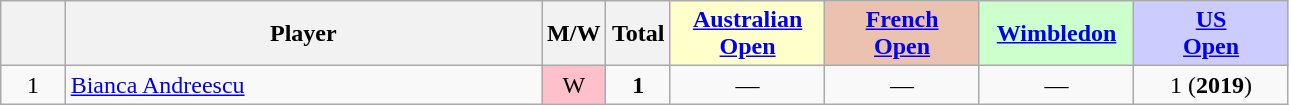<table class="wikitable mw-datatable sortable" style="text-align:center;">
<tr>
<th data-sort-type="number" width="5%"></th>
<th width="37%">Player</th>
<th width="5%">M/W</th>
<th data-sort-type="number" width="5%">Total</th>
<th style="background-color:#FFFFCC;" data-sort-type="number" width="12%"><a href='#'>Australian<br> Open</a></th>
<th style="background-color:#EBC2AF;" data-sort-type="number" width="12%"><a href='#'>French<br> Open</a></th>
<th style="background-color:#CCFFCC;" data-sort-type="number" width="12%"><a href='#'>Wimbledon</a></th>
<th style="background-color:#CCCCFF;" data-sort-type="number" width="12%"><a href='#'>US<br> Open</a></th>
</tr>
<tr>
<td>1</td>
<td style="text-align:left"><a href='#'>Bianca Andreescu</a></td>
<td style="background-color:pink;">W</td>
<td><strong>1</strong></td>
<td>—</td>
<td>—</td>
<td>—</td>
<td>1 (<strong>2019</strong>)</td>
</tr>
</table>
